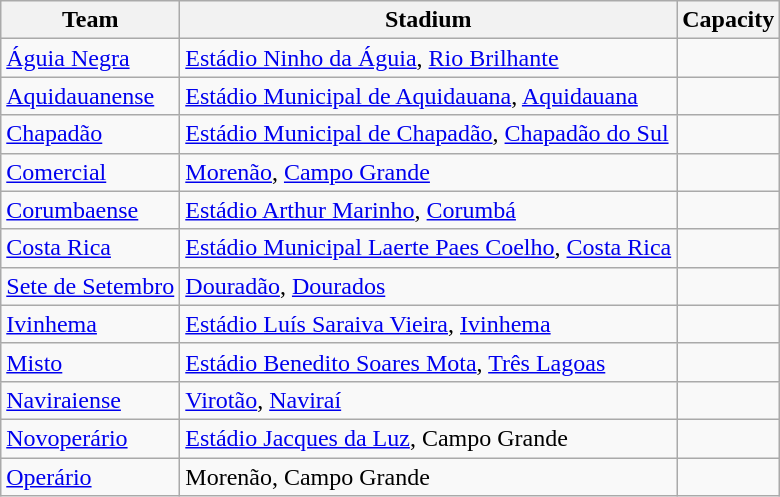<table class="wikitable sortable" style="text-align: left;">
<tr>
<th>Team</th>
<th>Stadium</th>
<th>Capacity</th>
</tr>
<tr>
<td><a href='#'>Águia Negra</a></td>
<td><a href='#'>Estádio Ninho da Águia</a>, <a href='#'>Rio Brilhante</a></td>
<td></td>
</tr>
<tr>
<td><a href='#'>Aquidauanense</a></td>
<td><a href='#'>Estádio Municipal de Aquidauana</a>, <a href='#'>Aquidauana</a></td>
<td></td>
</tr>
<tr>
<td><a href='#'>Chapadão</a></td>
<td><a href='#'>Estádio Municipal de Chapadão</a>, <a href='#'>Chapadão do Sul</a></td>
<td></td>
</tr>
<tr>
<td><a href='#'>Comercial</a></td>
<td><a href='#'>Morenão</a>, <a href='#'>Campo Grande</a></td>
<td></td>
</tr>
<tr>
<td><a href='#'>Corumbaense</a></td>
<td><a href='#'>Estádio Arthur Marinho</a>, <a href='#'>Corumbá</a></td>
<td></td>
</tr>
<tr>
<td><a href='#'>Costa Rica</a></td>
<td><a href='#'>Estádio Municipal Laerte Paes Coelho</a>, <a href='#'>Costa Rica</a></td>
<td></td>
</tr>
<tr>
<td><a href='#'>Sete de Setembro</a></td>
<td><a href='#'>Douradão</a>, <a href='#'>Dourados</a></td>
<td></td>
</tr>
<tr>
<td><a href='#'>Ivinhema</a></td>
<td><a href='#'>Estádio Luís Saraiva Vieira</a>, <a href='#'>Ivinhema</a></td>
<td></td>
</tr>
<tr>
<td><a href='#'>Misto</a></td>
<td><a href='#'>Estádio Benedito Soares Mota</a>, <a href='#'>Três Lagoas</a></td>
<td></td>
</tr>
<tr>
<td><a href='#'>Naviraiense</a></td>
<td><a href='#'>Virotão</a>, <a href='#'>Naviraí</a></td>
<td></td>
</tr>
<tr>
<td><a href='#'>Novoperário</a></td>
<td><a href='#'>Estádio Jacques da Luz</a>, Campo Grande</td>
<td></td>
</tr>
<tr>
<td><a href='#'>Operário</a></td>
<td>Morenão, Campo Grande</td>
<td></td>
</tr>
</table>
